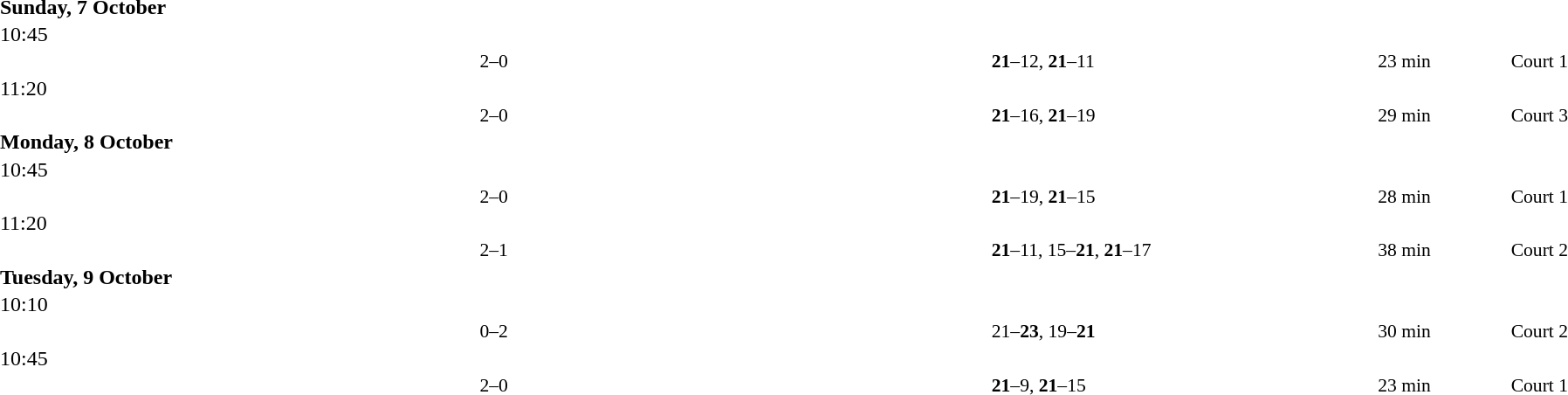<table style="width:100%;" cellspacing="1">
<tr>
<th width=25%></th>
<th width=10%></th>
<th width=25%></th>
</tr>
<tr>
<td><strong>Sunday, 7 October</strong></td>
</tr>
<tr>
<td>10:45</td>
</tr>
<tr style=font-size:90%>
<td align=right><strong></strong></td>
<td align=center>2–0</td>
<td></td>
<td><strong>21</strong>–12, <strong>21</strong>–11</td>
<td>23 min</td>
<td>Court 1</td>
</tr>
<tr>
<td>11:20</td>
</tr>
<tr style=font-size:90%>
<td align=right><strong></strong></td>
<td align=center>2–0</td>
<td></td>
<td><strong>21</strong>–16, <strong>21</strong>–19</td>
<td>29 min</td>
<td>Court 3</td>
</tr>
<tr>
<td><strong>Monday, 8 October</strong></td>
</tr>
<tr>
<td>10:45</td>
</tr>
<tr style=font-size:90%>
<td align=right><strong></strong></td>
<td align=center>2–0</td>
<td></td>
<td><strong>21</strong>–19, <strong>21</strong>–15</td>
<td>28 min</td>
<td>Court 1</td>
</tr>
<tr>
<td>11:20</td>
</tr>
<tr style=font-size:90%>
<td align=right><strong></strong></td>
<td align=center>2–1</td>
<td></td>
<td><strong>21</strong>–11, 15–<strong>21</strong>, <strong>21</strong>–17</td>
<td>38 min</td>
<td>Court 2</td>
</tr>
<tr>
<td><strong>Tuesday, 9 October</strong></td>
</tr>
<tr>
<td>10:10</td>
</tr>
<tr style=font-size:90%>
<td align=right></td>
<td align=center>0–2</td>
<td><strong></strong></td>
<td>21–<strong>23</strong>, 19–<strong>21</strong></td>
<td>30 min</td>
<td>Court 2</td>
</tr>
<tr>
<td>10:45</td>
</tr>
<tr style=font-size:90%>
<td align=right><strong></strong></td>
<td align=center>2–0</td>
<td></td>
<td><strong>21</strong>–9, <strong>21</strong>–15</td>
<td>23 min</td>
<td>Court 1</td>
</tr>
</table>
